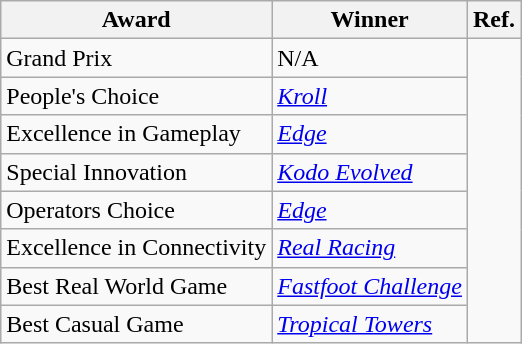<table class="wikitable">
<tr>
<th>Award</th>
<th>Winner</th>
<th>Ref.</th>
</tr>
<tr>
<td>Grand Prix</td>
<td>N/A</td>
<td rowspan="8"></td>
</tr>
<tr>
<td>People's Choice</td>
<td><em><a href='#'>Kroll</a></em></td>
</tr>
<tr>
<td>Excellence in Gameplay</td>
<td><em><a href='#'>Edge</a></em></td>
</tr>
<tr>
<td>Special Innovation</td>
<td><em><a href='#'>Kodo Evolved</a></em></td>
</tr>
<tr>
<td>Operators Choice</td>
<td><em><a href='#'>Edge</a></em></td>
</tr>
<tr>
<td>Excellence in Connectivity</td>
<td><em><a href='#'>Real Racing</a></em></td>
</tr>
<tr>
<td>Best Real World Game</td>
<td><em><a href='#'>Fastfoot Challenge</a></em></td>
</tr>
<tr>
<td>Best Casual Game</td>
<td><em><a href='#'>Tropical Towers</a></em></td>
</tr>
</table>
